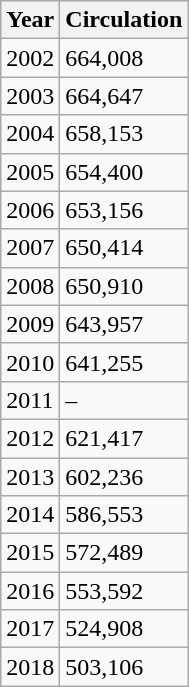<table class="wikitable">
<tr>
<th>Year</th>
<th>Circulation</th>
</tr>
<tr>
<td>2002</td>
<td>664,008</td>
</tr>
<tr>
<td>2003</td>
<td>664,647</td>
</tr>
<tr>
<td>2004</td>
<td>658,153</td>
</tr>
<tr>
<td>2005</td>
<td>654,400</td>
</tr>
<tr>
<td>2006</td>
<td>653,156</td>
</tr>
<tr>
<td>2007</td>
<td>650,414</td>
</tr>
<tr>
<td>2008</td>
<td>650,910</td>
</tr>
<tr>
<td>2009</td>
<td>643,957</td>
</tr>
<tr>
<td>2010</td>
<td>641,255</td>
</tr>
<tr>
<td>2011</td>
<td>–</td>
</tr>
<tr>
<td>2012</td>
<td>621,417</td>
</tr>
<tr>
<td>2013</td>
<td>602,236</td>
</tr>
<tr>
<td>2014</td>
<td>586,553</td>
</tr>
<tr>
<td>2015</td>
<td>572,489</td>
</tr>
<tr>
<td>2016</td>
<td>553,592</td>
</tr>
<tr>
<td>2017</td>
<td>524,908</td>
</tr>
<tr>
<td>2018</td>
<td>503,106</td>
</tr>
</table>
